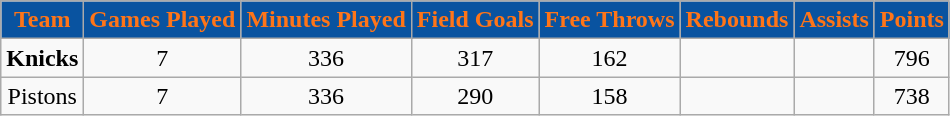<table class="wikitable">
<tr>
<th style="color:#FF7518; background:#0953a0;">Team</th>
<th style="color:#FF7518; background:#0953a0;">Games Played</th>
<th style="color:#FF7518; background:#0953a0;">Minutes Played</th>
<th style="color:#FF7518; background:#0953a0;">Field Goals</th>
<th style="color:#FF7518; background:#0953a0;">Free Throws</th>
<th style="color:#FF7518; background:#0953a0;">Rebounds</th>
<th style="color:#FF7518; background:#0953a0;">Assists</th>
<th style="color:#FF7518; background:#0953a0;">Points</th>
</tr>
<tr align="center">
<td><strong>Knicks</strong></td>
<td>7</td>
<td>336</td>
<td>317</td>
<td>162</td>
<td></td>
<td></td>
<td>796</td>
</tr>
<tr align="center">
<td>Pistons</td>
<td>7</td>
<td>336</td>
<td>290</td>
<td>158</td>
<td></td>
<td></td>
<td>738</td>
</tr>
</table>
